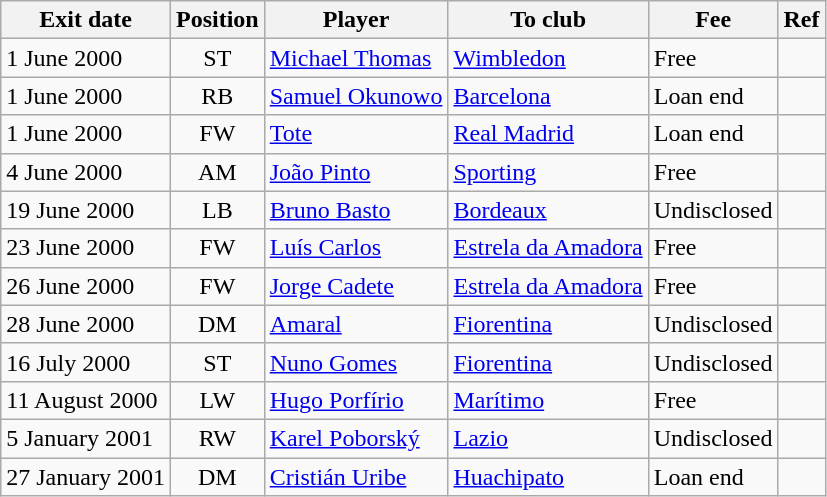<table class="wikitable sortable">
<tr>
<th>Exit date</th>
<th>Position</th>
<th>Player</th>
<th>To club</th>
<th>Fee</th>
<th>Ref</th>
</tr>
<tr>
<td>1 June 2000</td>
<td style="text-align:center;">ST</td>
<td style="text-align:left;"><a href='#'>Michael Thomas</a></td>
<td style="text-align:left;"><a href='#'>Wimbledon</a></td>
<td>Free</td>
<td></td>
</tr>
<tr>
<td>1 June 2000</td>
<td style="text-align:center;">RB</td>
<td style="text-align:left;"><a href='#'>Samuel Okunowo</a></td>
<td style="text-align:left;"><a href='#'>Barcelona</a></td>
<td>Loan end</td>
<td></td>
</tr>
<tr>
<td>1 June 2000</td>
<td style="text-align:center;">FW</td>
<td style="text-align:left;"><a href='#'>Tote</a></td>
<td style="text-align:left;"><a href='#'>Real Madrid</a></td>
<td>Loan end</td>
<td></td>
</tr>
<tr>
<td>4 June 2000</td>
<td style="text-align:center;">AM</td>
<td style="text-align:left;"><a href='#'>João Pinto</a></td>
<td style="text-align:left;"><a href='#'>Sporting</a></td>
<td>Free</td>
<td></td>
</tr>
<tr>
<td>19 June 2000</td>
<td style="text-align:center;">LB</td>
<td style="text-align:left;"><a href='#'>Bruno Basto</a></td>
<td style="text-align:left;"><a href='#'>Bordeaux</a></td>
<td>Undisclosed</td>
<td></td>
</tr>
<tr>
<td>23 June 2000</td>
<td style="text-align:center;">FW</td>
<td style="text-align:left;"><a href='#'>Luís Carlos</a></td>
<td style="text-align:left;"><a href='#'>Estrela da Amadora</a></td>
<td>Free</td>
<td></td>
</tr>
<tr>
<td>26 June 2000</td>
<td style="text-align:center;">FW</td>
<td style="text-align:left;"><a href='#'>Jorge Cadete</a></td>
<td style="text-align:left;"><a href='#'>Estrela da Amadora</a></td>
<td>Free</td>
<td></td>
</tr>
<tr>
<td>28 June 2000</td>
<td style="text-align:center;">DM</td>
<td style="text-align:left;"><a href='#'>Amaral</a></td>
<td style="text-align:left;"><a href='#'>Fiorentina</a></td>
<td>Undisclosed</td>
<td></td>
</tr>
<tr>
<td>16 July 2000</td>
<td style="text-align:center;">ST</td>
<td style="text-align:left;"><a href='#'>Nuno Gomes</a></td>
<td style="text-align:left;"><a href='#'>Fiorentina</a></td>
<td>Undisclosed</td>
<td></td>
</tr>
<tr>
<td>11 August 2000</td>
<td style="text-align:center;">LW</td>
<td style="text-align:left;"><a href='#'>Hugo Porfírio</a></td>
<td style="text-align:left;"><a href='#'>Marítimo</a></td>
<td>Free</td>
<td></td>
</tr>
<tr>
<td>5 January 2001</td>
<td style="text-align:center;">RW</td>
<td style="text-align:left;"><a href='#'>Karel Poborský</a></td>
<td style="text-align:left;"><a href='#'>Lazio</a></td>
<td>Undisclosed</td>
<td></td>
</tr>
<tr>
<td>27 January 2001</td>
<td style="text-align:center;">DM</td>
<td style="text-align:left;"><a href='#'>Cristián Uribe</a></td>
<td style="text-align:left;"><a href='#'>Huachipato</a></td>
<td>Loan end</td>
<td></td>
</tr>
</table>
